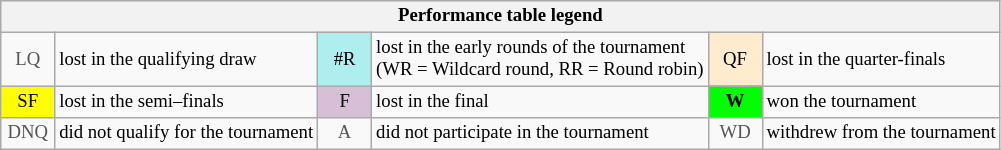<table class="wikitable" style="font-size:78%;">
<tr bgcolor="#efefef">
<th colspan="6">Performance table legend</th>
</tr>
<tr>
<td align="center" style="color:#555555;" width="30">LQ</td>
<td>lost in the qualifying draw</td>
<td align="center" style="background:#afeeee;">#R</td>
<td>lost in the early rounds of the tournament<br>(WR = Wildcard round, RR = Round robin)</td>
<td align="center" style="background:#ffebcd;">QF</td>
<td>lost in the quarter-finals</td>
</tr>
<tr>
<td align="center" style="background:yellow;">SF</td>
<td>lost in the semi–finals</td>
<td align="center" style="background:#D8BFD8;">F</td>
<td>lost in the final</td>
<td align="center" style="background:#00ff00;"><strong>W</strong></td>
<td>won the tournament</td>
</tr>
<tr>
<td align="center" style="color:#555555;" width="30">DNQ</td>
<td>did not qualify for the tournament</td>
<td align="center" style="color:#555555;" width="30">A</td>
<td>did not participate in the tournament</td>
<td align="center" style="color:#555555;" width="30">WD</td>
<td>withdrew from the tournament</td>
</tr>
</table>
